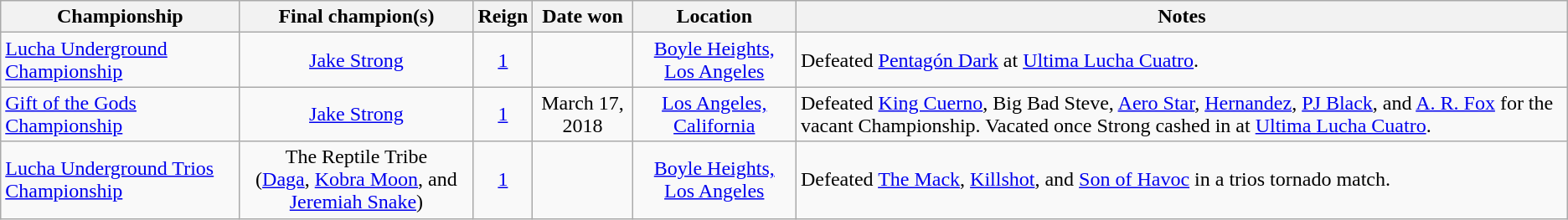<table class="wikitable" style="text-align:center;">
<tr>
<th>Championship</th>
<th>Final champion(s)</th>
<th>Reign</th>
<th>Date won</th>
<th>Location</th>
<th>Notes</th>
</tr>
<tr>
<td align="left"><a href='#'>Lucha Underground Championship</a></td>
<td><a href='#'>Jake Strong</a></td>
<td><a href='#'>1</a></td>
<td></td>
<td><a href='#'>Boyle Heights, Los Angeles</a></td>
<td align="left">Defeated <a href='#'>Pentagón Dark</a> at <a href='#'>Ultima Lucha Cuatro</a>.</td>
</tr>
<tr>
<td align="left"><a href='#'>Gift of the Gods Championship</a></td>
<td><a href='#'>Jake Strong</a></td>
<td><a href='#'>1</a></td>
<td>March 17, 2018</td>
<td><a href='#'>Los Angeles, California</a></td>
<td align="left">Defeated <a href='#'>King Cuerno</a>, Big Bad Steve, <a href='#'>Aero Star</a>, <a href='#'>Hernandez</a>, <a href='#'>PJ Black</a>, and <a href='#'>A. R. Fox</a> for the vacant Championship. Vacated once Strong cashed in at <a href='#'>Ultima Lucha Cuatro</a>.</td>
</tr>
<tr>
<td align="left"><a href='#'>Lucha Underground Trios Championship</a></td>
<td>The Reptile Tribe<br>(<a href='#'>Daga</a>, <a href='#'>Kobra Moon</a>, and <a href='#'>Jeremiah Snake</a>)</td>
<td><a href='#'>1</a></td>
<td></td>
<td><a href='#'>Boyle Heights, Los Angeles</a></td>
<td align="left">Defeated <a href='#'>The Mack</a>, <a href='#'>Killshot</a>, and <a href='#'>Son of Havoc</a> in a trios tornado match.</td>
</tr>
</table>
